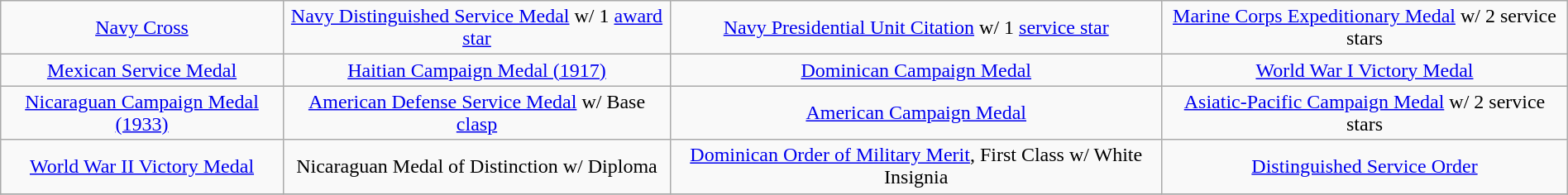<table class="wikitable" style="margin:1em auto; text-align:center;">
<tr>
<td><a href='#'>Navy Cross</a></td>
<td><a href='#'>Navy Distinguished Service Medal</a> w/ 1 <a href='#'>award star</a></td>
<td><a href='#'>Navy Presidential Unit Citation</a> w/ 1 <a href='#'>service star</a></td>
<td><a href='#'>Marine Corps Expeditionary Medal</a> w/ 2 service stars</td>
</tr>
<tr>
<td><a href='#'>Mexican Service Medal</a></td>
<td><a href='#'>Haitian Campaign Medal (1917)</a></td>
<td><a href='#'>Dominican Campaign Medal</a></td>
<td><a href='#'>World War I Victory Medal</a></td>
</tr>
<tr>
<td><a href='#'>Nicaraguan Campaign Medal (1933)</a></td>
<td><a href='#'>American Defense Service Medal</a> w/ Base <a href='#'>clasp</a></td>
<td><a href='#'>American Campaign Medal</a></td>
<td><a href='#'>Asiatic-Pacific Campaign Medal</a> w/ 2 service stars</td>
</tr>
<tr>
<td><a href='#'>World War II Victory Medal</a></td>
<td>Nicaraguan Medal of Distinction w/ Diploma</td>
<td><a href='#'>Dominican Order of Military Merit</a>, First Class w/ White Insignia</td>
<td><a href='#'>Distinguished Service Order</a></td>
</tr>
<tr>
</tr>
</table>
